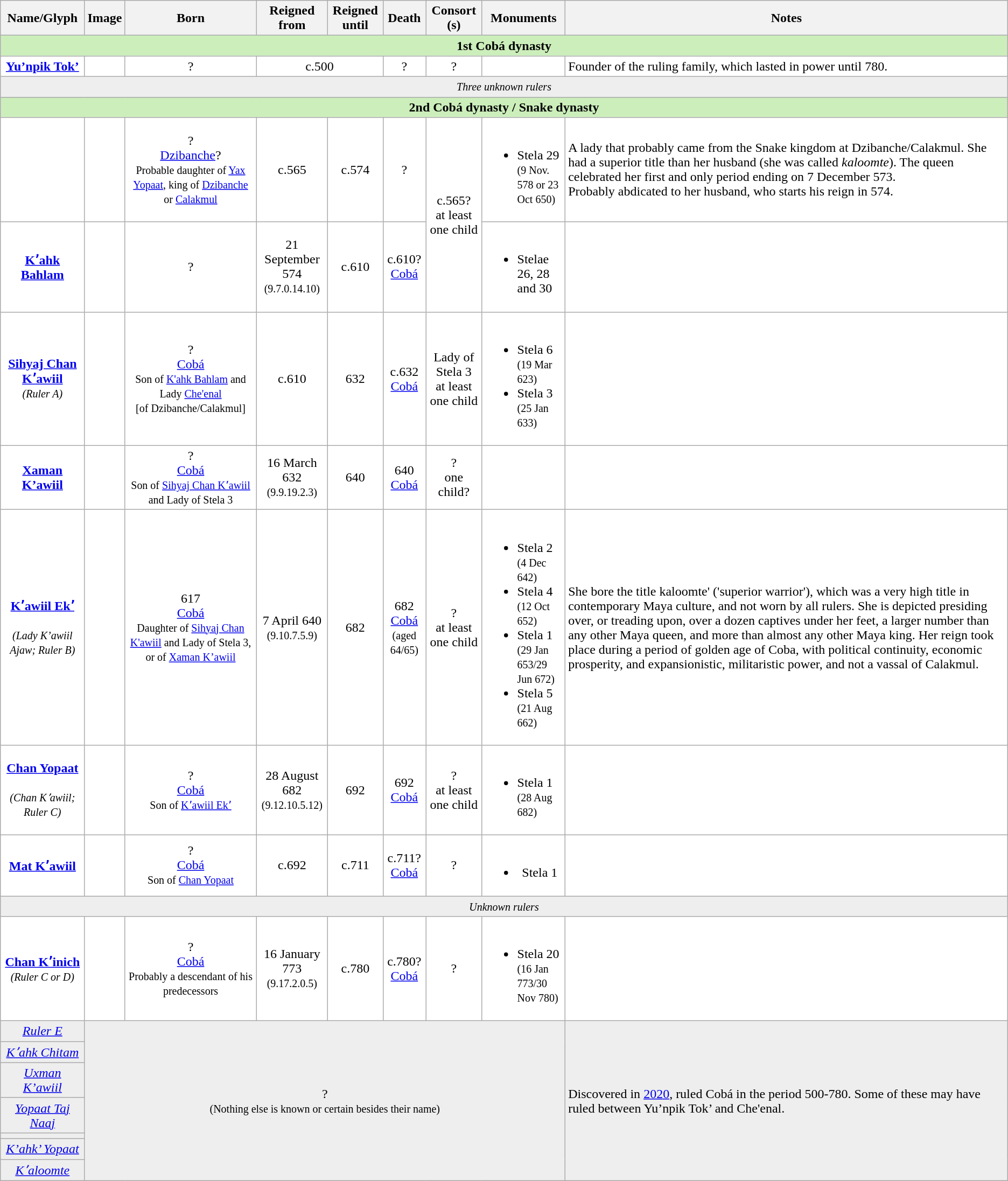<table class="wikitable">
<tr>
<th>Name/Glyph</th>
<th>Image</th>
<th>Born</th>
<th>Reigned from</th>
<th>Reigned until</th>
<th>Death</th>
<th>Consort (s)</th>
<th>Monuments</th>
<th>Notes</th>
</tr>
<tr bgcolor=#ceb>
<td align="center" colspan="9"><strong>1st Cobá dynasty</strong></td>
</tr>
<tr bgcolor=#fff>
<td align="center"><strong><a href='#'>Yu’npik Tok’</a></strong></td>
<td align="center"></td>
<td align="center">?</td>
<td align="center" colspan="2">c.500</td>
<td align="center">?</td>
<td align="center">?</td>
<td></td>
<td>Founder of the ruling family, which lasted in power until 780.</td>
</tr>
<tr bgcolor=#eee>
<td align="center" colspan="9"><small><em>Three unknown rulers</em></small></td>
</tr>
<tr bgcolor=#ceb>
<td align="center" colspan="9"><strong>2nd Cobá dynasty / Snake dynasty</strong></td>
</tr>
<tr bgcolor=#fff>
<td align="center"><strong></strong></td>
<td align="center"></td>
<td align="center">?<br><a href='#'>Dzibanche</a>?<br><small>Probable daughter of <a href='#'>Yax Yopaat</a>, king of <a href='#'>Dzibanche</a> or <a href='#'>Calakmul</a></small></td>
<td align="center">c.565</td>
<td align="center">c.574</td>
<td align="center">?</td>
<td align="center" rowspan="2">c.565?<br>at least one child</td>
<td><br><ul><li>Stela 29<br><small>(9 Nov. 578 or 23 Oct 650)</small></li></ul></td>
<td>A lady that probably came from the Snake kingdom at Dzibanche/Calakmul. She had a superior title than her husband (she was called <em>kaloomte</em>). The queen celebrated her first and only period ending on 7 December 573.<br>Probably abdicated to her husband, who starts his reign in 574.</td>
</tr>
<tr bgcolor=#fff>
<td align="center"><strong><a href='#'>Kʼahk Bahlam</a></strong></td>
<td align="center"></td>
<td align="center">?</td>
<td align="center">21 September 574<br><small>(9.7.0.14.10)</small></td>
<td align="center">c.610</td>
<td align="center">c.610?<br><a href='#'>Cobá</a></td>
<td><br><ul><li>Stelae 26, 28 and 30</li></ul></td>
<td></td>
</tr>
<tr bgcolor=#fff>
<td align="center"><strong><a href='#'>Sihyaj Chan Kʼawiil</a></strong><br><small><em>(Ruler A)</em></small></td>
<td align="center"></td>
<td align="center">?<br><a href='#'>Cobá</a><br><small>Son of <a href='#'>K'ahk Bahlam</a> and Lady <a href='#'>Che'enal</a><br> [of Dzibanche/Calakmul]</small></td>
<td align="center">c.610</td>
<td align="center">632</td>
<td align="center">c.632<br><a href='#'>Cobá</a></td>
<td align="center">Lady of Stela 3<br>at least one child</td>
<td><br><ul><li>Stela 6<br><small>(19 Mar 623)</small></li><li>Stela 3<br><small>(25 Jan 633)</small></li></ul></td>
<td></td>
</tr>
<tr bgcolor=#fff>
<td align="center"><strong><a href='#'>Xaman K’awiil</a></strong></td>
<td align="center"></td>
<td align="center">?<br><a href='#'>Cobá</a><br><small>Son of <a href='#'>Sihyaj Chan Kʼawiil</a> and Lady of Stela 3</small></td>
<td align="center">16 March 632<br><small>(9.9.19.2.3)</small></td>
<td align="center">640</td>
<td align="center">640<br><a href='#'>Cobá</a></td>
<td align="center">?<br>one child?</td>
<td></td>
<td></td>
</tr>
<tr bgcolor=#fff>
<td align="center"><strong><a href='#'>Kʼawiil Ekʼ</a></strong><br><br><small><em>(Lady K’awiil Ajaw; Ruler B)</em></small></td>
<td align="center"></td>
<td align="center">617<br><a href='#'>Cobá</a><br><small>Daughter of <a href='#'>Sihyaj Chan K'awiil</a> and Lady of Stela 3, or of <a href='#'>Xaman K’awiil</a></small></td>
<td align="center">7 April 640<br><small>(9.10.7.5.9)</small></td>
<td align="center">682</td>
<td align="center">682<br><a href='#'>Cobá</a><br><small>(aged 64/65)</small></td>
<td align="center">?<br>at least one child</td>
<td><br><ul><li>Stela 2<br><small>(4 Dec 642)</small></li><li>Stela 4<br><small>(12 Oct 652)</small></li><li>Stela 1<br><small>(29 Jan 653/29 Jun 672)</small></li><li>Stela 5<br><small>(21 Aug 662)</small></li></ul></td>
<td>She bore the title kaloomte' ('superior warrior'), which was a very high title in contemporary Maya culture, and not worn by all rulers. She is depicted presiding over, or treading upon, over a dozen captives under her feet, a larger number than any other Maya queen, and more than almost any other Maya king. Her reign took place during a period of golden age of Coba, with political continuity, economic prosperity, and expansionistic, militaristic power, and not a vassal of Calakmul.</td>
</tr>
<tr bgcolor=#fff>
<td align="center"><strong><a href='#'>Chan Yopaat</a></strong><br><br><small><em>(Chan Kʼawiil; Ruler C)</em></small></td>
<td align="center"></td>
<td align="center">?<br><a href='#'>Cobá</a><br><small>Son of <a href='#'>Kʼawiil Ekʼ</a></small></td>
<td align="center">28 August 682<br><small>(9.12.10.5.12)</small></td>
<td align="center">692</td>
<td align="center">692<br><a href='#'>Cobá</a></td>
<td align="center">?<br>at least one child</td>
<td><br><ul><li>Stela 1<br><small>(28 Aug 682)</small></li></ul></td>
<td></td>
</tr>
<tr bgcolor=#fff>
<td align="center"><strong><a href='#'>Mat Kʼawiil</a></strong></td>
<td align="center"></td>
<td align="center">?<br><a href='#'>Cobá</a><br><small>Son of <a href='#'>Chan Yopaat</a></small></td>
<td align="center">c.692</td>
<td align="center">c.711</td>
<td align="center">c.711?<br><a href='#'>Cobá</a></td>
<td align="center">?</td>
<td align="center"><br><ul><li>Stela 1</li></ul></td>
<td></td>
</tr>
<tr bgcolor=#eee>
<td align="center" colspan="9"><small><em>Unknown rulers</em></small></td>
</tr>
<tr bgcolor=#fff>
<td align="center"><strong><a href='#'>Chan Kʼinich</a></strong><br><small><em>(Ruler C or D)</em></small></td>
<td align="center"></td>
<td align="center">?<br><a href='#'>Cobá</a><br><small>Probably a descendant of his predecessors</small></td>
<td align="center">16 January 773<br><small>(9.17.2.0.5)</small></td>
<td align="center">c.780</td>
<td align="center">c.780?<br><a href='#'>Cobá</a></td>
<td align="center">?</td>
<td><br><ul><li>Stela 20<br><small>(16 Jan 773/30 Nov 780)</small></li></ul></td>
<td></td>
</tr>
<tr bgcolor=#eee>
<td align="center"><em><a href='#'>Ruler E</a></em></td>
<td align="center" colspan="7" rowspan="14">?<br><small>(Nothing else is known or certain besides their name)</small></td>
<td rowspan="14">Discovered in <a href='#'>2020</a>, ruled Cobá in the period 500-780. Some of these may have ruled between Yu’npik Tok’ and Che'enal.</td>
</tr>
<tr bgcolor=#eee>
<td align="center"><em><a href='#'>Kʼahk Chitam</a></em></td>
</tr>
<tr bgcolor=#eee>
<td align="center"><em><a href='#'>Uxman K’awiil</a></em></td>
</tr>
<tr bgcolor=#eee>
<td align="center"><em><a href='#'>Yopaat Taj Naaj</a></em></td>
</tr>
<tr bgcolor=#eee>
<td align="center"><em></em></td>
</tr>
<tr bgcolor=#eee>
<td align="center"><em><a href='#'>K’ahk’ Yopaat</a></em></td>
</tr>
<tr bgcolor=#eee>
<td align="center"><em><a href='#'>Kʼaloomte</a></em></td>
</tr>
</table>
